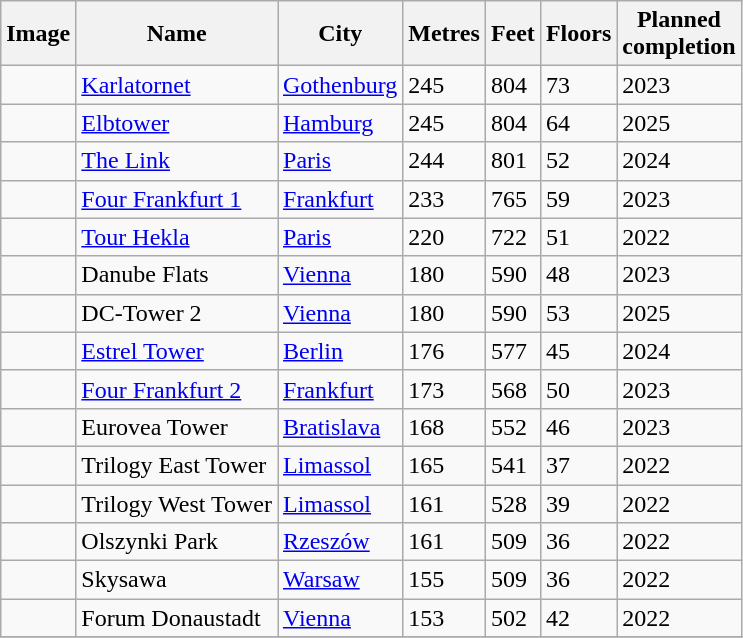<table class="wikitable sortable">
<tr>
<th>Image</th>
<th>Name</th>
<th>City</th>
<th>Metres</th>
<th class="unsortable">Feet</th>
<th>Floors</th>
<th>Planned<br>completion</th>
</tr>
<tr>
<td></td>
<td><a href='#'>Karlatornet</a></td>
<td><a href='#'>Gothenburg</a></td>
<td>245</td>
<td>804</td>
<td>73</td>
<td>2023</td>
</tr>
<tr>
<td></td>
<td><a href='#'>Elbtower</a></td>
<td><a href='#'>Hamburg</a></td>
<td>245</td>
<td>804</td>
<td>64</td>
<td>2025</td>
</tr>
<tr>
<td></td>
<td><a href='#'>The Link</a></td>
<td><a href='#'>Paris</a></td>
<td>244</td>
<td>801</td>
<td>52</td>
<td>2024</td>
</tr>
<tr>
<td></td>
<td><a href='#'>Four Frankfurt 1</a></td>
<td><a href='#'>Frankfurt</a></td>
<td>233</td>
<td>765</td>
<td>59</td>
<td>2023</td>
</tr>
<tr>
<td></td>
<td><a href='#'>Tour Hekla</a></td>
<td><a href='#'>Paris</a></td>
<td>220</td>
<td>722</td>
<td>51</td>
<td>2022</td>
</tr>
<tr>
<td></td>
<td>Danube Flats</td>
<td><a href='#'>Vienna</a></td>
<td>180</td>
<td>590</td>
<td>48</td>
<td>2023</td>
</tr>
<tr>
<td></td>
<td>DC-Tower 2</td>
<td><a href='#'>Vienna</a></td>
<td>180</td>
<td>590</td>
<td>53</td>
<td>2025</td>
</tr>
<tr>
<td></td>
<td><a href='#'>Estrel Tower</a></td>
<td><a href='#'>Berlin</a></td>
<td>176</td>
<td>577</td>
<td>45</td>
<td>2024</td>
</tr>
<tr>
<td></td>
<td><a href='#'>Four Frankfurt 2</a></td>
<td><a href='#'>Frankfurt</a></td>
<td>173</td>
<td>568</td>
<td>50</td>
<td>2023</td>
</tr>
<tr>
<td></td>
<td>Eurovea Tower</td>
<td><a href='#'>Bratislava</a></td>
<td>168</td>
<td>552</td>
<td>46</td>
<td>2023</td>
</tr>
<tr>
<td></td>
<td>Trilogy East Tower</td>
<td><a href='#'>Limassol</a></td>
<td>165</td>
<td>541</td>
<td>37</td>
<td>2022</td>
</tr>
<tr>
<td></td>
<td>Trilogy West Tower</td>
<td><a href='#'>Limassol</a></td>
<td>161</td>
<td>528</td>
<td>39</td>
<td>2022<br></td>
</tr>
<tr>
<td></td>
<td>Olszynki Park</td>
<td><a href='#'>Rzeszów</a></td>
<td>161</td>
<td>509</td>
<td>36</td>
<td>2022</td>
</tr>
<tr>
<td></td>
<td>Skysawa</td>
<td><a href='#'>Warsaw</a></td>
<td>155</td>
<td>509</td>
<td>36</td>
<td>2022</td>
</tr>
<tr>
<td></td>
<td>Forum Donaustadt</td>
<td><a href='#'>Vienna</a></td>
<td>153</td>
<td>502</td>
<td>42</td>
<td>2022<br></td>
</tr>
<tr>
</tr>
</table>
